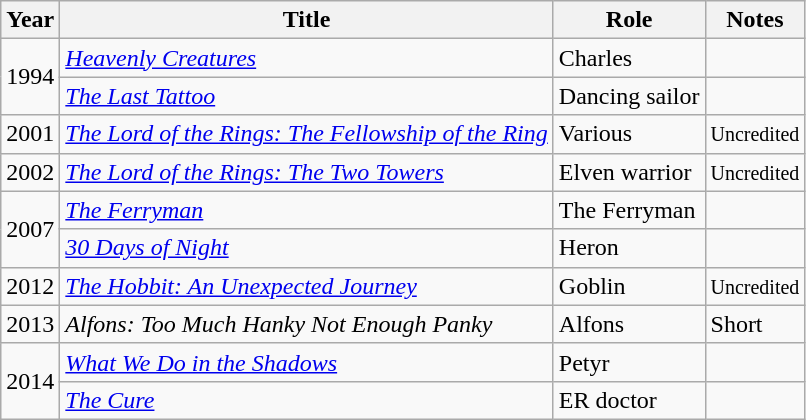<table class="wikitable sortable">
<tr>
<th>Year</th>
<th>Title</th>
<th>Role</th>
<th class="unsortable">Notes</th>
</tr>
<tr>
<td rowspan=2>1994</td>
<td><em><a href='#'>Heavenly Creatures</a></em></td>
<td>Charles</td>
<td></td>
</tr>
<tr>
<td><em><a href='#'>The Last Tattoo</a></em></td>
<td>Dancing sailor</td>
<td></td>
</tr>
<tr>
<td>2001</td>
<td><em><a href='#'>The Lord of the Rings: The Fellowship of the Ring</a></em></td>
<td>Various</td>
<td><small>Uncredited</small></td>
</tr>
<tr>
<td>2002</td>
<td><em><a href='#'>The Lord of the Rings: The Two Towers</a></em></td>
<td>Elven warrior</td>
<td><small>Uncredited</small></td>
</tr>
<tr>
<td rowspan=2>2007</td>
<td><em><a href='#'>The Ferryman</a></em></td>
<td>The Ferryman</td>
<td></td>
</tr>
<tr>
<td><em><a href='#'>30 Days of Night</a></em></td>
<td>Heron</td>
<td></td>
</tr>
<tr>
<td>2012</td>
<td><em><a href='#'>The Hobbit: An Unexpected Journey</a></em></td>
<td>Goblin</td>
<td><small>Uncredited</small></td>
</tr>
<tr>
<td>2013</td>
<td><em>Alfons: Too Much Hanky Not Enough Panky</em></td>
<td>Alfons</td>
<td>Short</td>
</tr>
<tr>
<td rowspan=2>2014</td>
<td><em><a href='#'>What We Do in the Shadows</a></em></td>
<td>Petyr</td>
<td></td>
</tr>
<tr>
<td><em><a href='#'>The Cure</a></em></td>
<td>ER doctor</td>
<td></td>
</tr>
</table>
